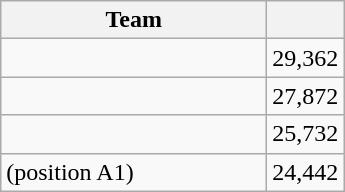<table class="wikitable" style="display:inline-table;">
<tr>
<th width=170>Team</th>
<th></th>
</tr>
<tr>
<td></td>
<td style="text-align: right;">29,362</td>
</tr>
<tr>
<td></td>
<td style="text-align: right;">27,872</td>
</tr>
<tr>
<td></td>
<td style="text-align: right;">25,732</td>
</tr>
<tr>
<td> (position A1)</td>
<td style="text-align: right;">24,442</td>
</tr>
</table>
